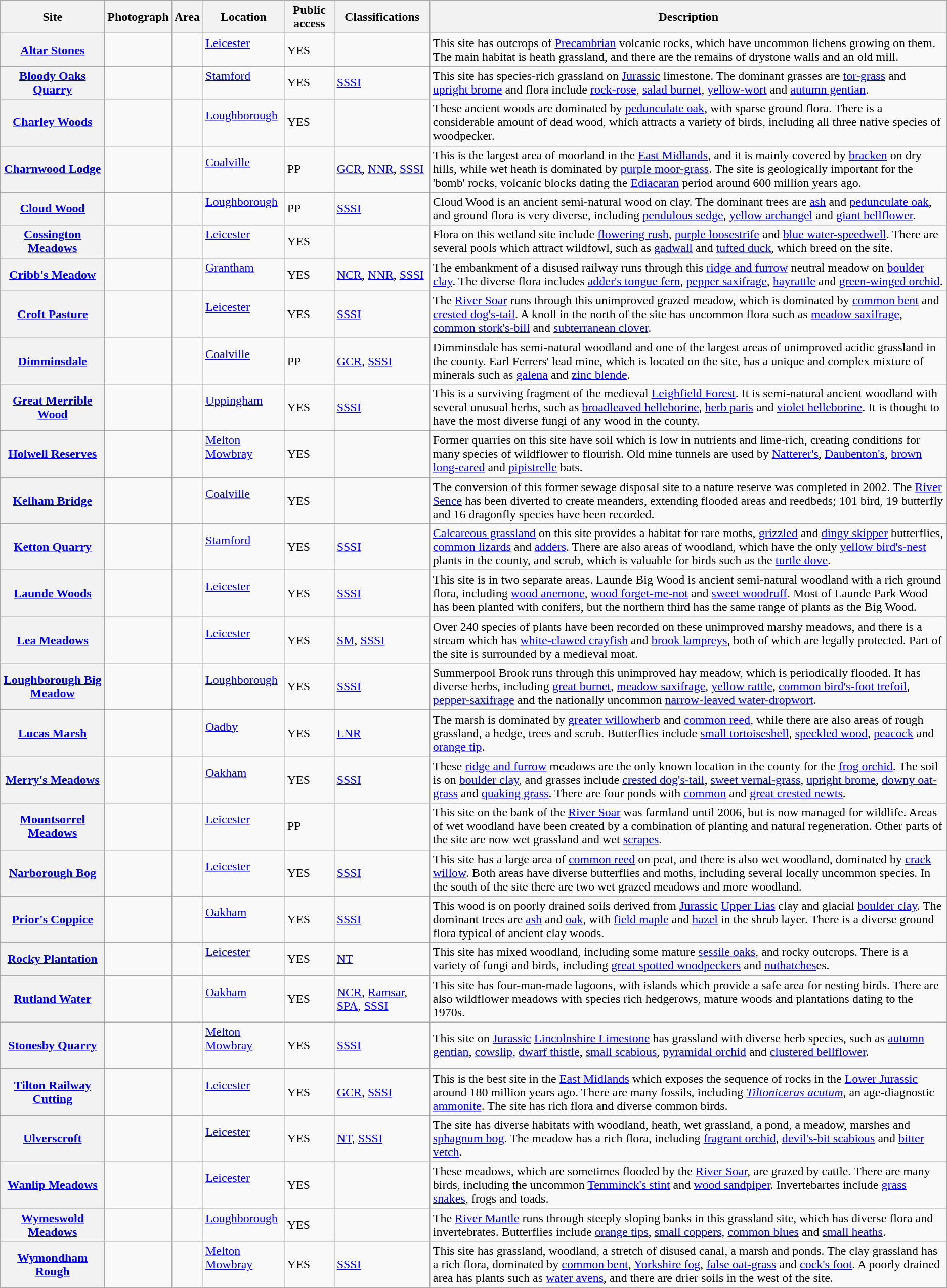<table class="wikitable sortable plainrowheaders">
<tr>
<th scope="col">Site</th>
<th scope="col" class="unsortable">Photograph</th>
<th scope="col" data-sort-type="number">Area</th>
<th scope="col">Location</th>
<th scope="col">Public access</th>
<th scope="col">Classifications</th>
<th scope="col" class="unsortable">Description</th>
</tr>
<tr>
<th scope="row"><a href='#'>Altar Stones</a></th>
<td></td>
<td><small> </small></td>
<td><a href='#'>Leicester</a><br> <br> </td>
<td>YES</td>
<td></td>
<td>This site has outcrops of <a href='#'>Precambrian</a> volcanic rocks, which have uncommon lichens growing on them. The main habitat is heath grassland, and there are the remains of drystone walls and an old mill.</td>
</tr>
<tr>
<th scope="row"><a href='#'>Bloody Oaks Quarry</a></th>
<td></td>
<td><small> </small></td>
<td><a href='#'>Stamford</a><br> <br> </td>
<td>YES</td>
<td><a href='#'>SSSI</a></td>
<td>This site has species-rich grassland on <a href='#'>Jurassic</a> limestone. The dominant grasses are <a href='#'>tor-grass</a> and <a href='#'>upright brome</a> and flora include <a href='#'>rock-rose</a>, <a href='#'>salad burnet</a>, <a href='#'>yellow-wort</a> and <a href='#'>autumn gentian</a>.</td>
</tr>
<tr>
<th scope="row"><a href='#'>Charley Woods</a></th>
<td></td>
<td><small> </small></td>
<td><a href='#'>Loughborough</a><br> <br> </td>
<td>YES</td>
<td></td>
<td>These ancient woods are dominated by <a href='#'>pedunculate oak</a>, with sparse ground flora. There is a considerable amount of dead wood, which attracts a variety of birds, including all three native species of woodpecker.</td>
</tr>
<tr>
<th scope="row"><a href='#'>Charnwood Lodge</a></th>
<td></td>
<td><small> </small></td>
<td><a href='#'>Coalville</a><br> <br> </td>
<td>PP</td>
<td><a href='#'>GCR</a>, <a href='#'>NNR</a>, <a href='#'>SSSI</a></td>
<td>This is the largest area of moorland in the <a href='#'>East Midlands</a>, and it is mainly covered by <a href='#'>bracken</a> on dry hills, while wet heath is dominated by <a href='#'>purple moor-grass</a>. The site is geologically important for the 'bomb' rocks, volcanic blocks dating the <a href='#'>Ediacaran</a> period around 600 million years ago.</td>
</tr>
<tr>
<th scope="row"><a href='#'>Cloud Wood</a></th>
<td></td>
<td><small> </small></td>
<td><a href='#'>Loughborough</a><br> <br> </td>
<td>PP</td>
<td><a href='#'>SSSI</a></td>
<td>Cloud Wood is an ancient semi-natural wood on clay. The dominant trees are <a href='#'>ash</a> and <a href='#'>pedunculate oak</a>, and ground flora is very diverse, including <a href='#'>pendulous sedge</a>, <a href='#'>yellow archangel</a> and <a href='#'>giant bellflower</a>.</td>
</tr>
<tr>
<th scope="row"><a href='#'>Cossington Meadows</a></th>
<td></td>
<td><small> </small></td>
<td><a href='#'>Leicester</a><br> <br> </td>
<td>YES</td>
<td></td>
<td>Flora on this wetland site include <a href='#'>flowering rush</a>, <a href='#'>purple loosestrife</a> and <a href='#'>blue water-speedwell</a>. There are several pools which attract wildfowl, such as <a href='#'>gadwall</a> and <a href='#'>tufted duck</a>, which breed on the site.</td>
</tr>
<tr>
<th scope="row"><a href='#'>Cribb's Meadow</a></th>
<td></td>
<td><small> </small></td>
<td><a href='#'>Grantham</a><br> <br> </td>
<td>YES</td>
<td><a href='#'>NCR</a>, <a href='#'>NNR</a>, <a href='#'>SSSI</a></td>
<td>The embankment of a disused railway runs through this <a href='#'>ridge and furrow</a> neutral meadow on <a href='#'>boulder clay</a>. The diverse flora includes <a href='#'>adder's tongue fern</a>, <a href='#'>pepper saxifrage</a>, <a href='#'>hayrattle</a> and <a href='#'>green-winged orchid</a>.</td>
</tr>
<tr>
<th scope="row"><a href='#'>Croft Pasture</a></th>
<td></td>
<td><small> </small></td>
<td><a href='#'>Leicester</a><br> <br> </td>
<td>YES</td>
<td><a href='#'>SSSI</a></td>
<td>The <a href='#'>River Soar</a> runs through this unimproved grazed meadow, which is dominated by <a href='#'>common bent</a> and <a href='#'>crested dog's-tail</a>. A knoll in the north of the site has uncommon flora such as <a href='#'>meadow saxifrage</a>, <a href='#'>common stork's-bill</a> and <a href='#'>subterranean clover</a>.</td>
</tr>
<tr>
<th scope="row"><a href='#'>Dimminsdale</a></th>
<td></td>
<td><small> </small></td>
<td><a href='#'>Coalville</a><br> <br> </td>
<td>PP</td>
<td><a href='#'>GCR</a>, <a href='#'>SSSI</a></td>
<td>Dimminsdale has semi-natural woodland and one of the largest areas of unimproved acidic grassland in the county. Earl Ferrers' lead mine, which is located on the site, has a unique and complex mixture of minerals such as <a href='#'>galena</a> and <a href='#'>zinc blende</a>.</td>
</tr>
<tr>
<th scope="row"><a href='#'>Great Merrible Wood</a></th>
<td></td>
<td><small> </small></td>
<td><a href='#'>Uppingham</a><br> <br> </td>
<td>YES</td>
<td><a href='#'>SSSI</a></td>
<td>This is a surviving fragment of the medieval <a href='#'>Leighfield Forest</a>. It is semi-natural ancient woodland with several unusual herbs, such as <a href='#'>broadleaved helleborine</a>, <a href='#'>herb paris</a> and <a href='#'>violet helleborine</a>. It is thought to have the most diverse fungi of any wood in the county.</td>
</tr>
<tr>
<th scope="row"><a href='#'>Holwell Reserves</a></th>
<td></td>
<td><small> </small></td>
<td><a href='#'>Melton Mowbray</a><br> <br> </td>
<td>YES</td>
<td></td>
<td>Former quarries on this site have soil which is low in nutrients and lime-rich, creating conditions for many species of wildflower to flourish. Old mine tunnels are used by <a href='#'>Natterer's</a>, <a href='#'>Daubenton's</a>, <a href='#'>brown long-eared</a> and <a href='#'>pipistrelle</a> bats.</td>
</tr>
<tr>
<th scope="row"><a href='#'>Kelham Bridge</a></th>
<td></td>
<td><small> </small></td>
<td><a href='#'>Coalville</a><br> <br> </td>
<td>YES</td>
<td></td>
<td>The conversion of this former sewage disposal site to a nature reserve was completed in 2002. The <a href='#'>River Sence</a> has been diverted to create meanders, extending flooded areas and reedbeds; 101 bird, 19 butterfly and 16 dragonfly species have been recorded.</td>
</tr>
<tr>
<th scope="row"><a href='#'>Ketton Quarry</a></th>
<td></td>
<td><small> </small></td>
<td><a href='#'>Stamford</a><br> <br> </td>
<td>YES</td>
<td><a href='#'>SSSI</a></td>
<td><a href='#'>Calcareous grassland</a> on this site provides a habitat for rare moths, <a href='#'>grizzled</a> and <a href='#'>dingy skipper</a> butterflies, <a href='#'>common lizards</a> and <a href='#'>adders</a>. There are also areas of woodland, which have the only <a href='#'>yellow bird's-nest</a> plants in the county, and scrub, which is valuable for birds such as the <a href='#'>turtle dove</a>.</td>
</tr>
<tr>
<th scope="row"><a href='#'>Launde Woods</a></th>
<td></td>
<td><small> </small></td>
<td><a href='#'>Leicester</a><br> <br> </td>
<td>YES</td>
<td><a href='#'>SSSI</a></td>
<td>This site is in two separate areas. Launde Big Wood is ancient semi-natural woodland with a rich ground flora, including <a href='#'>wood anemone</a>, <a href='#'>wood forget-me-not</a> and <a href='#'>sweet woodruff</a>. Most of Launde Park Wood has been planted with conifers, but the northern third has the same range of plants as the Big Wood.</td>
</tr>
<tr>
<th scope="row"><a href='#'>Lea Meadows</a></th>
<td></td>
<td><small> </small></td>
<td><a href='#'>Leicester</a><br> <br> </td>
<td>YES</td>
<td><a href='#'>SM</a>, <a href='#'>SSSI</a></td>
<td>Over 240 species of plants have been recorded on these unimproved marshy meadows, and there is a stream which has <a href='#'>white-clawed crayfish</a> and <a href='#'>brook lampreys</a>, both of which are legally protected. Part of the site is surrounded by a medieval moat.</td>
</tr>
<tr>
<th scope="row"><a href='#'>Loughborough Big Meadow</a></th>
<td></td>
<td><small> </small></td>
<td><a href='#'>Loughborough</a><br> <br> </td>
<td>YES</td>
<td><a href='#'>SSSI</a></td>
<td>Summerpool Brook runs through this unimproved hay meadow, which is periodically flooded. It has diverse herbs, including <a href='#'>great burnet</a>, <a href='#'>meadow saxifrage</a>, <a href='#'>yellow rattle</a>, <a href='#'>common bird's-foot trefoil</a>, <a href='#'>pepper-saxifrage</a> and the nationally uncommon <a href='#'>narrow-leaved water-dropwort</a>.</td>
</tr>
<tr>
<th scope="row"><a href='#'>Lucas Marsh</a></th>
<td></td>
<td><small> </small></td>
<td><a href='#'>Oadby</a><br> <br> </td>
<td>YES</td>
<td><a href='#'>LNR</a></td>
<td>The marsh is dominated by <a href='#'>greater willowherb</a> and <a href='#'>common reed</a>, while there are also areas of rough grassland, a hedge, trees and scrub. Butterflies include <a href='#'>small tortoiseshell</a>, <a href='#'>speckled wood</a>, <a href='#'>peacock</a> and <a href='#'>orange tip</a>.</td>
</tr>
<tr>
<th scope="row"><a href='#'>Merry's Meadows</a></th>
<td></td>
<td><small> </small></td>
<td><a href='#'>Oakham</a><br> <br> </td>
<td>YES</td>
<td><a href='#'>SSSI</a></td>
<td>These <a href='#'>ridge and furrow</a> meadows are the only known location in the county for the <a href='#'>frog orchid</a>. The soil is on <a href='#'>boulder clay</a>, and grasses include <a href='#'>crested dog's-tail</a>, <a href='#'>sweet vernal-grass</a>, <a href='#'>upright brome</a>, <a href='#'>downy oat-grass</a> and <a href='#'>quaking grass</a>. There are four ponds with <a href='#'>common</a> and <a href='#'>great crested newts</a>.</td>
</tr>
<tr>
<th scope="row"><a href='#'>Mountsorrel Meadows</a></th>
<td></td>
<td><small> </small></td>
<td><a href='#'>Leicester</a><br> <br> </td>
<td>PP</td>
<td></td>
<td>This site on the bank of the <a href='#'>River Soar</a> was farmland until 2006, but is now managed for wildlife. Areas of wet woodland have been created by a combination of planting and natural regeneration. Other parts of the site are now wet grassland and wet <a href='#'>scrapes</a>.</td>
</tr>
<tr>
<th scope="row"><a href='#'>Narborough Bog</a></th>
<td></td>
<td><small> </small></td>
<td><a href='#'>Leicester</a><br> <br> </td>
<td>YES</td>
<td><a href='#'>SSSI</a></td>
<td>This site has a large area of <a href='#'>common reed</a> on peat, and there is also wet woodland, dominated by <a href='#'>crack willow</a>. Both areas have diverse butterflies and moths, including several locally uncommon species. In the south of the site there are two wet grazed meadows and more woodland.</td>
</tr>
<tr>
<th scope="row"><a href='#'>Prior's Coppice</a></th>
<td></td>
<td><small> </small></td>
<td><a href='#'>Oakham</a><br> <br> </td>
<td>YES</td>
<td><a href='#'>SSSI</a></td>
<td>This wood is on poorly drained soils derived from <a href='#'>Jurassic</a> <a href='#'>Upper Lias</a> clay and glacial <a href='#'>boulder clay</a>. The dominant trees are <a href='#'>ash</a> and <a href='#'>oak</a>, with <a href='#'>field maple</a> and <a href='#'>hazel</a> in the shrub layer. There is a diverse ground flora typical of ancient clay woods.</td>
</tr>
<tr>
<th scope="row"><a href='#'>Rocky Plantation</a></th>
<td></td>
<td><small> </small></td>
<td><a href='#'>Leicester</a><br> <br> </td>
<td>YES</td>
<td><a href='#'>NT</a></td>
<td>This site has mixed woodland, including some mature <a href='#'>sessile oaks</a>, and rocky outcrops. There is a variety of fungi and birds, including <a href='#'>great spotted woodpeckers</a> and <a href='#'>nuthatches</a>es.</td>
</tr>
<tr>
<th scope="row"><a href='#'>Rutland Water</a></th>
<td></td>
<td><small> </small></td>
<td><a href='#'>Oakham</a><br> <br> </td>
<td>YES</td>
<td><a href='#'>NCR</a>, <a href='#'>Ramsar</a>, <a href='#'>SPA</a>, <a href='#'>SSSI</a></td>
<td>This site has four-man-made lagoons, with islands which provide a safe area for nesting birds. There are also wildflower meadows with species rich hedgerows, mature woods and plantations dating to the 1970s.</td>
</tr>
<tr>
<th scope="row"><a href='#'>Stonesby Quarry</a></th>
<td></td>
<td><small> </small></td>
<td><a href='#'>Melton Mowbray</a><br> <br> </td>
<td>YES</td>
<td><a href='#'>SSSI</a></td>
<td>This site on <a href='#'>Jurassic</a> <a href='#'>Lincolnshire Limestone</a> has grassland with diverse herb species, such as <a href='#'>autumn gentian</a>, <a href='#'>cowslip</a>, <a href='#'>dwarf thistle</a>, <a href='#'>small scabious</a>, <a href='#'>pyramidal orchid</a> and <a href='#'>clustered bellflower</a>.</td>
</tr>
<tr>
<th scope="row"><a href='#'>Tilton Railway Cutting</a></th>
<td></td>
<td><small> </small></td>
<td><a href='#'>Leicester</a><br> <br> </td>
<td>YES</td>
<td><a href='#'>GCR</a>, <a href='#'>SSSI</a></td>
<td>This is the best site in the <a href='#'>East Midlands</a> which exposes the sequence of rocks in the <a href='#'>Lower Jurassic</a> around 180 million years ago. There are many fossils, including <em><a href='#'>Tiltoniceras acutum</a></em>, an age-diagnostic <a href='#'>ammonite</a>. The site has rich flora and diverse common birds.</td>
</tr>
<tr>
<th scope="row"><a href='#'>Ulverscroft</a></th>
<td></td>
<td><small> </small></td>
<td><a href='#'>Leicester</a><br> <br> </td>
<td>YES</td>
<td><a href='#'>NT</a>, <a href='#'>SSSI</a></td>
<td>The site has diverse habitats with woodland, heath, wet grassland, a pond, a meadow, marshes and <a href='#'>sphagnum bog</a>. The meadow has a rich flora, including <a href='#'>fragrant orchid</a>, <a href='#'>devil's-bit scabious</a> and <a href='#'>bitter vetch</a>.</td>
</tr>
<tr>
<th scope="row"><a href='#'>Wanlip Meadows</a></th>
<td></td>
<td><small> </small></td>
<td><a href='#'>Leicester</a><br> <br> </td>
<td>YES</td>
<td></td>
<td>These meadows, which are sometimes flooded by the <a href='#'>River Soar</a>, are grazed by cattle. There are many birds, including the uncommon <a href='#'>Temminck's stint</a> and <a href='#'>wood sandpiper</a>. Invertebartes include <a href='#'>grass snakes</a>, frogs and toads.</td>
</tr>
<tr>
<th scope="row"><a href='#'>Wymeswold Meadows</a></th>
<td></td>
<td><small> </small></td>
<td><a href='#'>Loughborough</a><br> <br> </td>
<td>YES</td>
<td></td>
<td>The <a href='#'>River Mantle</a> runs through steeply sloping banks in this grassland site, which has diverse flora and invertebrates. Butterflies include <a href='#'>orange tips</a>, <a href='#'>small coppers</a>, <a href='#'>common blues</a> and <a href='#'>small heaths</a>.</td>
</tr>
<tr>
<th scope="row"><a href='#'>Wymondham Rough</a></th>
<td></td>
<td><small> </small></td>
<td><a href='#'>Melton Mowbray</a><br> <br> </td>
<td>YES</td>
<td><a href='#'>SSSI</a></td>
<td>This site has grassland, woodland, a stretch of disused canal, a marsh and ponds. The clay grassland has a rich flora, dominated by <a href='#'>common bent</a>, <a href='#'>Yorkshire fog</a>, <a href='#'>false oat-grass</a> and <a href='#'>cock's foot</a>. A poorly drained area has plants such as <a href='#'>water avens</a>, and there are drier soils in the west of the site.</td>
</tr>
</table>
